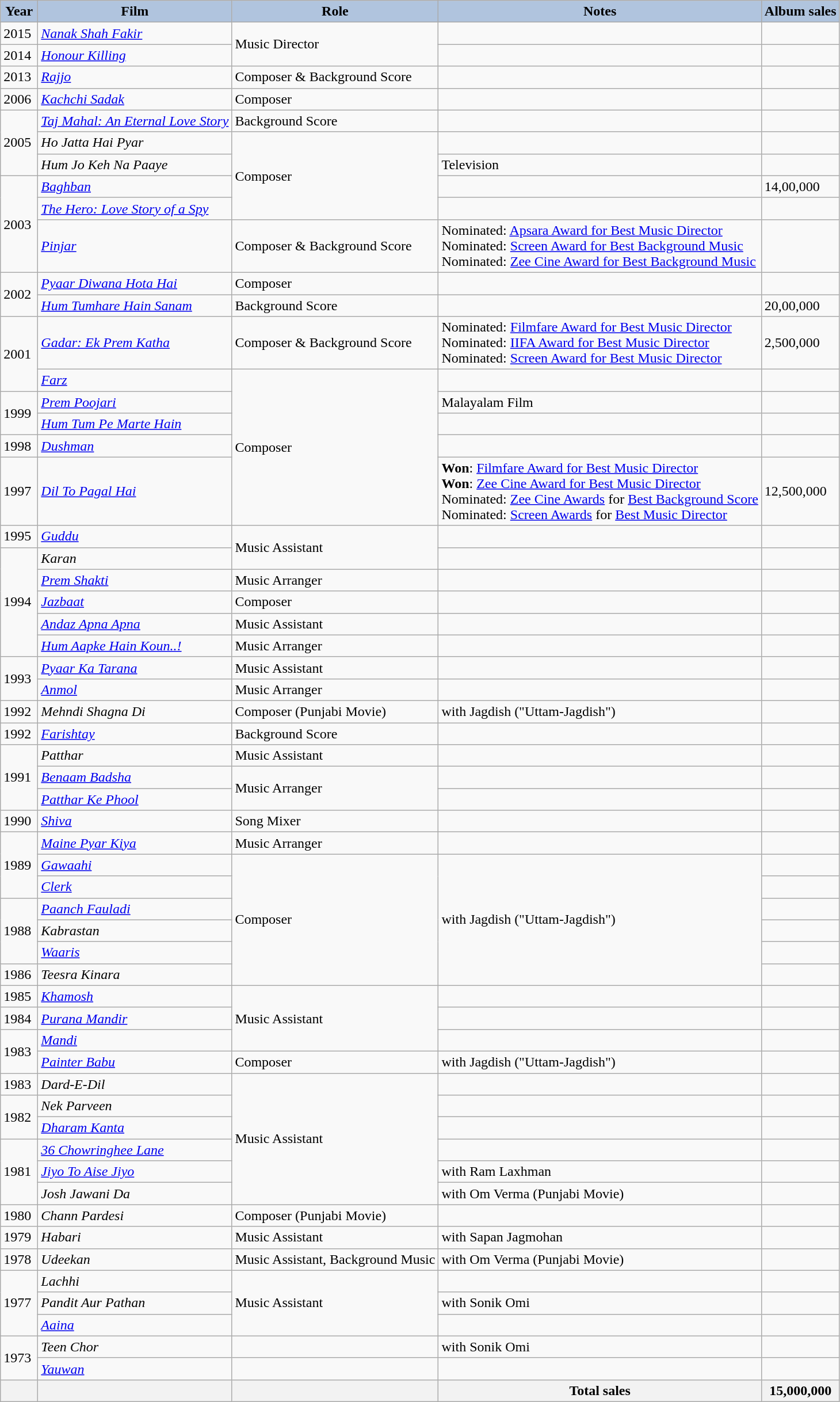<table class="wikitable">
<tr>
<th style="background:#B0C4DE;">Year</th>
<th style="background:#B0C4DE;">Film</th>
<th style="background:#B0C4DE;">Role</th>
<th style="background:#B0C4DE;">Notes</th>
<th style="background:#B0C4DE;">Album sales</th>
</tr>
<tr>
<td>2015</td>
<td><em><a href='#'>Nanak Shah Fakir</a></em></td>
<td rowspan="2">Music Director</td>
<td></td>
<td></td>
</tr>
<tr>
<td>2014</td>
<td><em><a href='#'>Honour Killing</a></em></td>
<td></td>
<td></td>
</tr>
<tr>
<td>2013</td>
<td><em><a href='#'>Rajjo</a></em></td>
<td>Composer & Background Score</td>
<td></td>
<td></td>
</tr>
<tr>
<td>2006</td>
<td><em><a href='#'>Kachchi Sadak</a></em></td>
<td>Composer</td>
<td></td>
<td></td>
</tr>
<tr>
<td rowspan="3">2005</td>
<td><em><a href='#'>Taj Mahal: An Eternal Love Story</a></em></td>
<td>Background Score</td>
<td></td>
<td></td>
</tr>
<tr>
<td><em>Ho Jatta Hai Pyar</em></td>
<td rowspan="4">Composer</td>
<td></td>
<td></td>
</tr>
<tr>
<td><em>Hum Jo Keh Na Paaye</em></td>
<td>Television</td>
<td></td>
</tr>
<tr>
<td rowspan="3">2003</td>
<td><a href='#'><em>Baghban</em></a></td>
<td></td>
<td>14,00,000</td>
</tr>
<tr>
<td><em><a href='#'>The Hero: Love Story of a Spy</a></em></td>
<td></td>
<td></td>
</tr>
<tr>
<td><em><a href='#'>Pinjar</a></em></td>
<td>Composer & Background Score</td>
<td>Nominated: <a href='#'>Apsara Award for Best Music Director</a><br>Nominated: <a href='#'>Screen Award for Best Background Music</a><br>Nominated: <a href='#'>Zee Cine Award for Best Background Music</a></td>
<td></td>
</tr>
<tr>
<td rowspan="2">2002</td>
<td><em><a href='#'>Pyaar Diwana Hota Hai</a></em></td>
<td>Composer</td>
<td></td>
<td></td>
</tr>
<tr>
<td><em><a href='#'>Hum Tumhare Hain Sanam</a></em></td>
<td>Background Score</td>
<td></td>
<td>20,00,000</td>
</tr>
<tr>
<td rowspan="2">2001</td>
<td><em><a href='#'>Gadar: Ek Prem Katha</a></em></td>
<td>Composer & Background Score</td>
<td>Nominated: <a href='#'>Filmfare Award for Best Music Director</a><br>Nominated: <a href='#'>IIFA Award for Best Music Director</a><br>Nominated: <a href='#'>Screen Award for Best Music Director</a></td>
<td>2,500,000</td>
</tr>
<tr>
<td><em><a href='#'>Farz</a></em></td>
<td rowspan="5">Composer</td>
<td></td>
<td></td>
</tr>
<tr>
<td rowspan="2">1999</td>
<td><em><a href='#'>Prem Poojari</a></em></td>
<td>Malayalam Film</td>
<td></td>
</tr>
<tr>
<td><em><a href='#'>Hum Tum Pe Marte Hain</a></em></td>
<td></td>
<td></td>
</tr>
<tr>
<td>1998</td>
<td><em><a href='#'>Dushman</a></em></td>
<td></td>
<td></td>
</tr>
<tr>
<td>1997</td>
<td><em><a href='#'>Dil To Pagal Hai</a></em></td>
<td><strong>Won</strong>: <a href='#'>Filmfare Award for Best Music Director</a><br><strong>Won</strong>: <a href='#'>Zee Cine Award for Best Music Director</a><br>Nominated: <a href='#'>Zee Cine Awards</a> for <a href='#'>Best Background Score</a><br>Nominated: <a href='#'>Screen Awards</a> for <a href='#'>Best Music Director</a></td>
<td>12,500,000</td>
</tr>
<tr>
<td>1995</td>
<td><em><a href='#'>Guddu</a></em></td>
<td rowspan="2">Music Assistant</td>
<td></td>
<td></td>
</tr>
<tr>
<td rowspan="5">1994</td>
<td><em>Karan</em></td>
<td></td>
<td></td>
</tr>
<tr>
<td><em><a href='#'>Prem Shakti</a></em></td>
<td>Music Arranger</td>
<td></td>
<td></td>
</tr>
<tr>
<td><em><a href='#'>Jazbaat</a></em></td>
<td>Composer</td>
<td></td>
<td></td>
</tr>
<tr>
<td><em><a href='#'>Andaz Apna Apna</a></em></td>
<td>Music Assistant</td>
<td></td>
<td></td>
</tr>
<tr>
<td><em><a href='#'>Hum Aapke Hain Koun..!</a></em></td>
<td>Music Arranger</td>
<td></td>
<td></td>
</tr>
<tr>
<td rowspan="2">1993</td>
<td><em><a href='#'>Pyaar Ka Tarana</a></em></td>
<td>Music Assistant</td>
<td></td>
<td></td>
</tr>
<tr>
<td><em><a href='#'>Anmol</a></em></td>
<td>Music Arranger</td>
<td></td>
<td></td>
</tr>
<tr>
<td rowspan=‘’2’’>1992</td>
<td><em>Mehndi Shagna Di</em></td>
<td>Composer (Punjabi Movie)</td>
<td>with Jagdish ("Uttam-Jagdish")</td>
<td></td>
</tr>
<tr>
<td>1992</td>
<td><em><a href='#'>Farishtay</a></em></td>
<td>Background Score</td>
<td></td>
<td></td>
</tr>
<tr>
<td rowspan="3">1991</td>
<td><em>Patthar</em></td>
<td>Music Assistant</td>
<td></td>
<td></td>
</tr>
<tr>
<td><em><a href='#'>Benaam Badsha</a></em></td>
<td rowspan="2">Music Arranger</td>
<td></td>
<td></td>
</tr>
<tr>
<td><em><a href='#'>Patthar Ke Phool</a></em></td>
<td></td>
<td></td>
</tr>
<tr>
<td>1990</td>
<td><em><a href='#'>Shiva</a></em></td>
<td>Song Mixer</td>
<td></td>
<td></td>
</tr>
<tr>
<td rowspan="3">1989</td>
<td><em><a href='#'>Maine Pyar Kiya</a></em></td>
<td>Music Arranger</td>
<td></td>
<td></td>
</tr>
<tr>
<td><em><a href='#'>Gawaahi</a></em></td>
<td rowspan="6">Composer</td>
<td rowspan="6">with Jagdish ("Uttam-Jagdish")</td>
<td></td>
</tr>
<tr>
<td><em><a href='#'>Clerk</a></em></td>
<td></td>
</tr>
<tr>
<td rowspan="3">1988</td>
<td><em><a href='#'>Paanch Fauladi</a></em></td>
<td></td>
</tr>
<tr>
<td><em>Kabrastan</em></td>
<td></td>
</tr>
<tr>
<td><em><a href='#'>Waaris</a></em></td>
<td></td>
</tr>
<tr>
<td>1986</td>
<td><em>Teesra Kinara</em></td>
<td></td>
</tr>
<tr>
<td>1985</td>
<td><em><a href='#'>Khamosh</a></em></td>
<td rowspan="3">Music Assistant</td>
<td></td>
<td></td>
</tr>
<tr>
<td>1984</td>
<td><em><a href='#'>Purana Mandir</a></em></td>
<td></td>
<td></td>
</tr>
<tr>
<td rowspan="2">1983</td>
<td><em><a href='#'>Mandi</a></em></td>
<td></td>
<td></td>
</tr>
<tr>
<td><em><a href='#'>Painter Babu</a></em></td>
<td>Composer</td>
<td>with Jagdish ("Uttam-Jagdish")</td>
<td></td>
</tr>
<tr>
<td>1983</td>
<td><em>Dard-E-Dil</em></td>
<td rowspan="6">Music Assistant</td>
<td></td>
<td></td>
</tr>
<tr>
<td rowspan="2">1982 </td>
<td><em>Nek Parveen</em> </td>
<td></td>
<td></td>
</tr>
<tr>
<td><em><a href='#'>Dharam Kanta</a></em></td>
<td></td>
<td></td>
</tr>
<tr>
<td rowspan="3">1981</td>
<td><em><a href='#'>36 Chowringhee Lane</a></em></td>
<td></td>
<td></td>
</tr>
<tr>
<td><em><a href='#'>Jiyo To Aise Jiyo</a></em></td>
<td>with Ram Laxhman</td>
</tr>
<tr>
<td><em>Josh Jawani Da</em></td>
<td>with Om Verma (Punjabi Movie)</td>
<td></td>
</tr>
<tr>
<td>1980</td>
<td><em>Chann Pardesi</em></td>
<td>Composer (Punjabi Movie)</td>
<td></td>
<td></td>
</tr>
<tr>
<td>1979</td>
<td><em>Habari</em></td>
<td>Music Assistant</td>
<td>with Sapan Jagmohan</td>
<td></td>
</tr>
<tr>
<td>1978</td>
<td><em>Udeekan</em></td>
<td>Music Assistant, Background Music</td>
<td>with Om Verma (Punjabi Movie)</td>
<td></td>
</tr>
<tr>
<td rowspan="3">1977</td>
<td><em>Lachhi</em></td>
<td rowspan="3">Music Assistant</td>
<td></td>
<td></td>
</tr>
<tr>
<td><em>Pandit Aur Pathan</em></td>
<td>with Sonik Omi</td>
<td></td>
</tr>
<tr>
<td><em><a href='#'>Aaina</a></em></td>
<td></td>
<td></td>
</tr>
<tr>
<td rowspan="2">1973</td>
<td><em>Teen Chor</em></td>
<td></td>
<td>with Sonik Omi</td>
<td></td>
</tr>
<tr>
<td><em><a href='#'>Yauwan</a></em></td>
<td></td>
<td></td>
</tr>
<tr>
<th></th>
<th></th>
<th></th>
<th>Total sales</th>
<th>15,000,000</th>
</tr>
</table>
